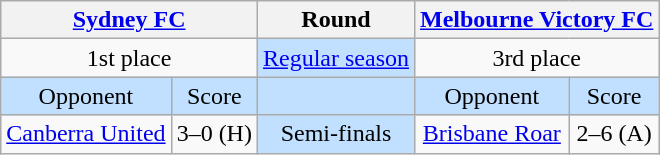<table class="wikitable" style="text-align:center">
<tr>
<th colspan="2"><a href='#'>Sydney FC</a></th>
<th>Round</th>
<th colspan="4"><a href='#'>Melbourne Victory FC</a></th>
</tr>
<tr>
<td colspan="2" valign="top">1st place</td>
<td style="background:#c1e0ff"><a href='#'>Regular season</a></td>
<td colspan="4" valign="top">3rd place</td>
</tr>
<tr>
<td style="background:#c1e0ff">Opponent</td>
<td style="background:#c1e0ff">Score</td>
<td style="background:#c1e0ff"></td>
<td style="background:#c1e0ff">Opponent</td>
<td style="background:#c1e0ff">Score</td>
</tr>
<tr>
<td><a href='#'>Canberra United</a></td>
<td>3–0 (H)</td>
<td style="background:#c1e0ff">Semi-finals</td>
<td><a href='#'>Brisbane Roar</a></td>
<td>2–6 (A)</td>
</tr>
</table>
